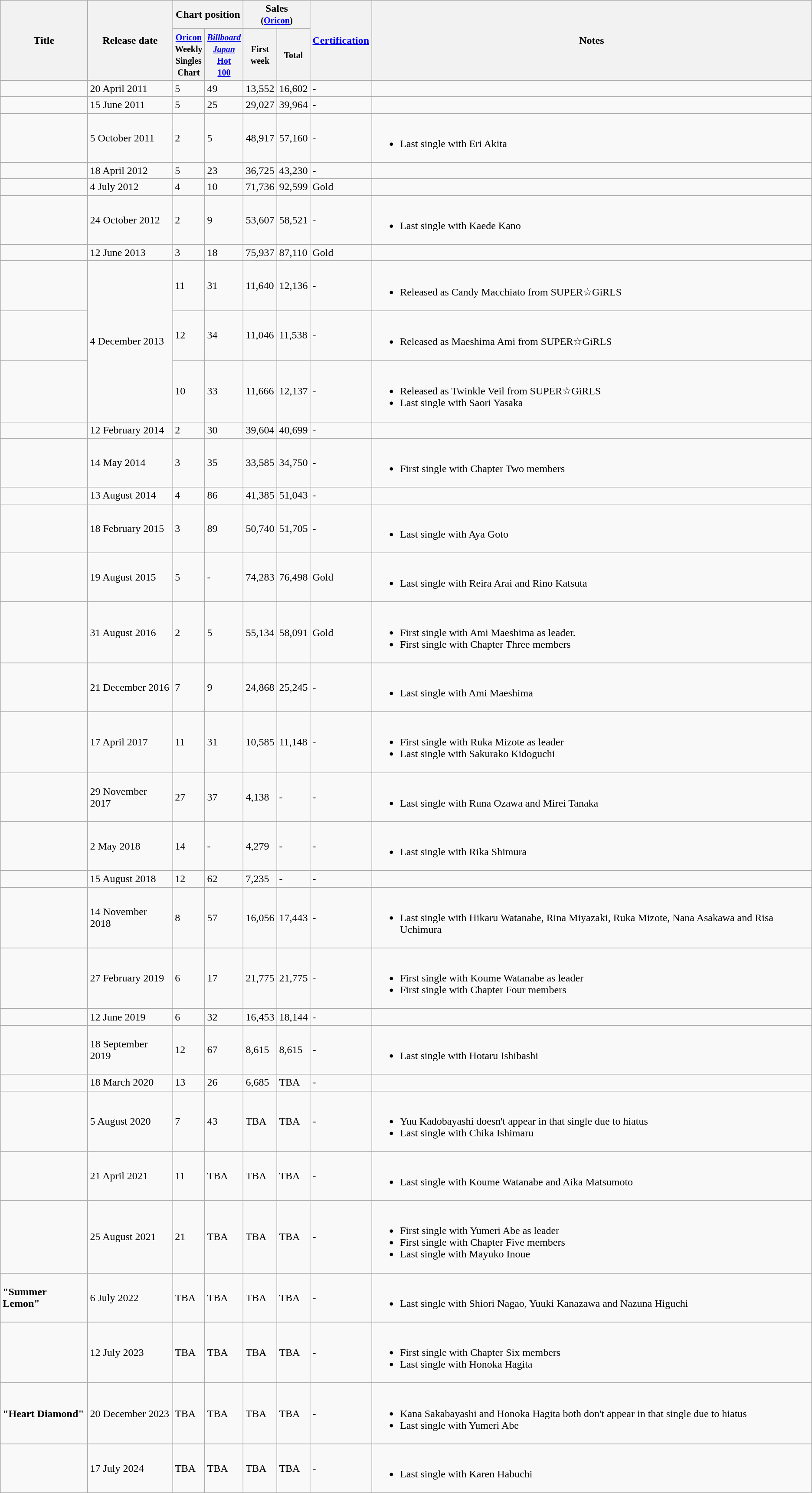<table class="wikitable">
<tr>
<th rowspan="2">Title</th>
<th rowspan="2">Release date</th>
<th colspan="2">Chart position</th>
<th colspan="2">Sales<br><small>(<a href='#'>Oricon</a>)</small></th>
<th rowspan="2"><a href='#'>Certification</a></th>
<th rowspan="2">Notes</th>
</tr>
<tr>
<th><small><a href='#'>Oricon</a><br>Weekly<br>Singles<br>Chart</small></th>
<th><small><a href='#'><em>Billboard<br>Japan</em></a><br><a href='#'>Hot<br>100</a></small></th>
<th><small>First<br>week</small></th>
<th><small>Total</small></th>
</tr>
<tr>
<td><strong></strong></td>
<td>20 April 2011</td>
<td>5</td>
<td>49</td>
<td>13,552</td>
<td>16,602</td>
<td>-</td>
<td></td>
</tr>
<tr>
<td><strong></strong></td>
<td>15 June 2011</td>
<td>5</td>
<td>25</td>
<td>29,027</td>
<td>39,964</td>
<td>-</td>
<td></td>
</tr>
<tr>
<td><strong></strong></td>
<td>5 October 2011</td>
<td>2</td>
<td>5</td>
<td>48,917</td>
<td>57,160</td>
<td>-</td>
<td><br><ul><li>Last single with Eri Akita</li></ul></td>
</tr>
<tr>
<td><strong></strong></td>
<td>18 April 2012</td>
<td>5</td>
<td>23</td>
<td>36,725</td>
<td>43,230</td>
<td>-</td>
<td></td>
</tr>
<tr>
<td><strong></strong></td>
<td>4 July 2012</td>
<td>4</td>
<td>10</td>
<td>71,736</td>
<td>92,599</td>
<td>Gold</td>
<td></td>
</tr>
<tr>
<td><strong></strong></td>
<td>24 October 2012</td>
<td>2</td>
<td>9</td>
<td>53,607</td>
<td>58,521</td>
<td>-</td>
<td><br><ul><li>Last single with Kaede Kano</li></ul></td>
</tr>
<tr>
<td><strong></strong></td>
<td>12 June 2013</td>
<td>3</td>
<td>18</td>
<td>75,937</td>
<td>87,110</td>
<td>Gold</td>
<td></td>
</tr>
<tr>
<td><strong></strong></td>
<td rowspan="3">4 December 2013</td>
<td>11</td>
<td>31</td>
<td>11,640</td>
<td>12,136</td>
<td>-</td>
<td><br><ul><li>Released as Candy Macchiato from SUPER☆GiRLS</li></ul></td>
</tr>
<tr>
<td><strong></strong></td>
<td>12</td>
<td>34</td>
<td>11,046</td>
<td>11,538</td>
<td>-</td>
<td><br><ul><li>Released as Maeshima Ami from SUPER☆GiRLS</li></ul></td>
</tr>
<tr>
<td><strong></strong></td>
<td>10</td>
<td>33</td>
<td>11,666</td>
<td>12,137</td>
<td>-</td>
<td><br><ul><li>Released as Twinkle Veil from SUPER☆GiRLS</li><li>Last single with Saori Yasaka</li></ul></td>
</tr>
<tr>
<td><strong></strong></td>
<td>12 February 2014</td>
<td>2</td>
<td>30</td>
<td>39,604</td>
<td>40,699</td>
<td>-</td>
<td></td>
</tr>
<tr>
<td><strong></strong></td>
<td>14 May 2014</td>
<td>3</td>
<td>35</td>
<td>33,585</td>
<td>34,750</td>
<td>-</td>
<td><br><ul><li>First single with Chapter Two members</li></ul></td>
</tr>
<tr>
<td><strong></strong></td>
<td>13 August 2014</td>
<td>4</td>
<td>86</td>
<td>41,385</td>
<td>51,043</td>
<td>-</td>
<td></td>
</tr>
<tr>
<td><strong></strong></td>
<td>18 February 2015</td>
<td>3</td>
<td>89</td>
<td>50,740</td>
<td>51,705</td>
<td>-</td>
<td><br><ul><li>Last single with Aya Goto</li></ul></td>
</tr>
<tr>
<td><strong></strong></td>
<td>19 August 2015</td>
<td>5</td>
<td>-</td>
<td>74,283</td>
<td>76,498</td>
<td>Gold</td>
<td><br><ul><li>Last single with Reira Arai and Rino Katsuta</li></ul></td>
</tr>
<tr>
<td><strong></strong></td>
<td>31 August 2016</td>
<td>2</td>
<td>5</td>
<td>55,134</td>
<td>58,091</td>
<td>Gold</td>
<td><br><ul><li>First single with Ami Maeshima as leader.</li><li>First single with Chapter Three members</li></ul></td>
</tr>
<tr>
<td><strong></strong></td>
<td>21 December 2016</td>
<td>7</td>
<td>9</td>
<td>24,868</td>
<td>25,245</td>
<td>-</td>
<td><br><ul><li>Last single with Ami Maeshima</li></ul></td>
</tr>
<tr>
<td><strong></strong></td>
<td>17 April 2017</td>
<td>11</td>
<td>31</td>
<td>10,585</td>
<td>11,148</td>
<td>-</td>
<td><br><ul><li>First single with Ruka Mizote as leader</li><li>Last single with Sakurako Kidoguchi</li></ul></td>
</tr>
<tr>
<td><strong></strong></td>
<td>29 November 2017</td>
<td>27</td>
<td>37</td>
<td>4,138</td>
<td>-</td>
<td>-</td>
<td><br><ul><li>Last single with Runa Ozawa and Mirei Tanaka</li></ul></td>
</tr>
<tr>
<td><strong></strong></td>
<td>2 May 2018</td>
<td>14</td>
<td>-</td>
<td>4,279</td>
<td>-</td>
<td>-</td>
<td><br><ul><li>Last single with Rika Shimura</li></ul></td>
</tr>
<tr>
<td><strong></strong></td>
<td>15 August 2018</td>
<td>12</td>
<td>62</td>
<td>7,235</td>
<td>-</td>
<td>-</td>
<td></td>
</tr>
<tr>
<td><strong></strong></td>
<td>14 November 2018</td>
<td>8</td>
<td>57</td>
<td>16,056</td>
<td>17,443</td>
<td>-</td>
<td><br><ul><li>Last single with Hikaru Watanabe, Rina Miyazaki, Ruka Mizote, Nana Asakawa and Risa Uchimura</li></ul></td>
</tr>
<tr>
<td><strong></strong></td>
<td>27 February 2019</td>
<td>6</td>
<td>17</td>
<td>21,775</td>
<td>21,775</td>
<td>-</td>
<td><br><ul><li>First single with Koume Watanabe as leader</li><li>First single with Chapter Four members</li></ul></td>
</tr>
<tr>
<td><strong></strong></td>
<td>12 June 2019</td>
<td>6</td>
<td>32</td>
<td>16,453</td>
<td>18,144</td>
<td>-</td>
<td></td>
</tr>
<tr>
<td><strong></strong></td>
<td>18 September 2019</td>
<td>12</td>
<td>67</td>
<td>8,615</td>
<td>8,615</td>
<td>-</td>
<td><br><ul><li>Last single with Hotaru Ishibashi</li></ul></td>
</tr>
<tr>
<td><strong></strong></td>
<td>18 March 2020</td>
<td>13</td>
<td>26</td>
<td>6,685</td>
<td>TBA</td>
<td>-</td>
<td></td>
</tr>
<tr>
<td><strong></strong></td>
<td>5 August 2020</td>
<td>7</td>
<td>43</td>
<td>TBA</td>
<td>TBA</td>
<td>-</td>
<td><br><ul><li>Yuu Kadobayashi doesn't appear in that single due to hiatus</li><li>Last single with Chika Ishimaru</li></ul></td>
</tr>
<tr>
<td><strong></strong></td>
<td>21 April 2021</td>
<td>11</td>
<td>TBA</td>
<td>TBA</td>
<td>TBA</td>
<td>-</td>
<td><br><ul><li>Last single with Koume Watanabe and Aika Matsumoto</li></ul></td>
</tr>
<tr>
<td><strong></strong></td>
<td>25 August 2021</td>
<td>21</td>
<td>TBA</td>
<td>TBA</td>
<td>TBA</td>
<td>-</td>
<td><br><ul><li>First single with Yumeri Abe as leader</li><li>First single with Chapter Five members</li><li>Last single with Mayuko Inoue</li></ul></td>
</tr>
<tr>
<td><strong>"Summer Lemon"</strong></td>
<td>6 July 2022</td>
<td>TBA</td>
<td>TBA</td>
<td>TBA</td>
<td>TBA</td>
<td>-</td>
<td><br><ul><li>Last single with Shiori Nagao, Yuuki Kanazawa and Nazuna Higuchi</li></ul></td>
</tr>
<tr>
<td><strong></strong></td>
<td>12 July 2023</td>
<td>TBA</td>
<td>TBA</td>
<td>TBA</td>
<td>TBA</td>
<td>-</td>
<td><br><ul><li>First single with Chapter Six members</li><li>Last single with Honoka Hagita</li></ul></td>
</tr>
<tr>
<td><strong>"Heart Diamond"</strong></td>
<td>20 December 2023</td>
<td>TBA</td>
<td>TBA</td>
<td>TBA</td>
<td>TBA</td>
<td>-</td>
<td><br><ul><li>Kana Sakabayashi and Honoka Hagita both don't appear in that single due to hiatus</li><li>Last single with Yumeri Abe</li></ul></td>
</tr>
<tr>
<td><strong></strong></td>
<td>17 July 2024</td>
<td>TBA</td>
<td>TBA</td>
<td>TBA</td>
<td>TBA</td>
<td>-</td>
<td><br><ul><li>Last single with Karen Habuchi</li></ul></td>
</tr>
</table>
